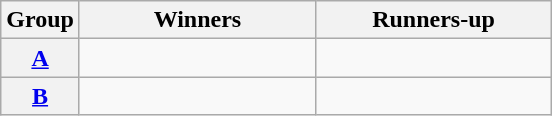<table class=wikitable>
<tr>
<th>Group</th>
<th width="150">Winners</th>
<th width="150">Runners-up</th>
</tr>
<tr>
<th><a href='#'>A</a></th>
<td></td>
<td></td>
</tr>
<tr>
<th><a href='#'>B</a></th>
<td></td>
<td></td>
</tr>
</table>
